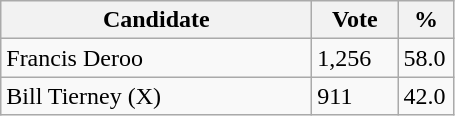<table class="wikitable">
<tr>
<th bgcolor="#DDDDFF" width="200px">Candidate</th>
<th bgcolor="#DDDDFF" width="50px">Vote</th>
<th bgcolor="#DDDDFF" width="30px">%</th>
</tr>
<tr>
<td>Francis Deroo</td>
<td>1,256</td>
<td>58.0</td>
</tr>
<tr>
<td>Bill Tierney (X)</td>
<td>911</td>
<td>42.0</td>
</tr>
</table>
